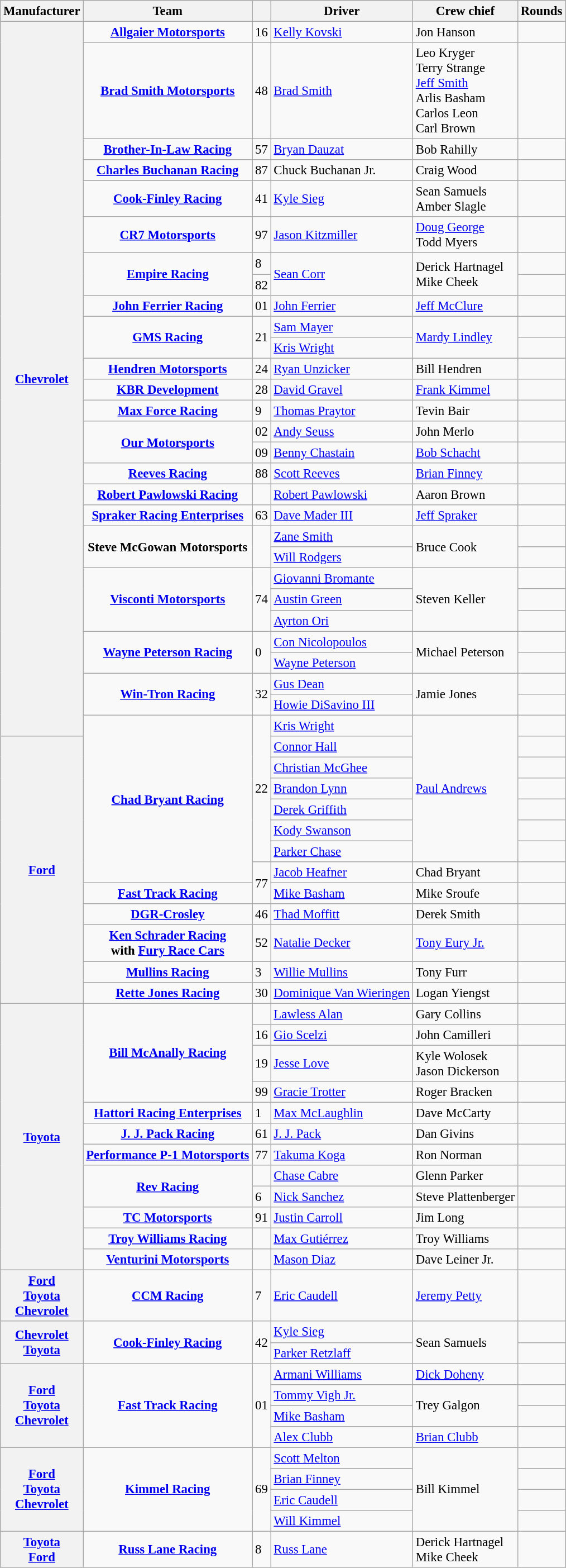<table class="wikitable" style="font-size: 95%;">
<tr>
<th>Manufacturer</th>
<th>Team</th>
<th></th>
<th>Driver</th>
<th>Crew chief</th>
<th>Rounds</th>
</tr>
<tr>
<th rowspan=29><a href='#'>Chevrolet</a></th>
<td style="text-align:center;"><strong><a href='#'>Allgaier Motorsports</a></strong></td>
<td>16</td>
<td><a href='#'>Kelly Kovski</a></td>
<td>Jon Hanson</td>
<td></td>
</tr>
<tr>
<td style="text-align:center;"><strong><a href='#'>Brad Smith Motorsports</a></strong></td>
<td>48</td>
<td><a href='#'>Brad Smith</a></td>
<td>Leo Kryger <small></small> <br> Terry Strange <small></small> <br> <a href='#'>Jeff Smith</a> <small></small> <br> Arlis Basham <small></small> <br> Carlos Leon <small></small><br> Carl Brown <small></small></td>
<td></td>
</tr>
<tr>
<td style="text-align:center;"><strong><a href='#'>Brother-In-Law Racing</a></strong></td>
<td>57</td>
<td><a href='#'>Bryan Dauzat</a></td>
<td>Bob Rahilly</td>
<td></td>
</tr>
<tr>
<td style="text-align:center;"><strong><a href='#'>Charles Buchanan Racing</a></strong></td>
<td>87</td>
<td>Chuck Buchanan Jr.</td>
<td>Craig Wood</td>
<td></td>
</tr>
<tr>
<td style="text-align:center;"><strong><a href='#'>Cook-Finley Racing</a></strong></td>
<td>41</td>
<td><a href='#'>Kyle Sieg</a></td>
<td>Sean Samuels <small></small> <br> Amber Slagle <small></small></td>
<td></td>
</tr>
<tr>
<td style="text-align:center;"><strong><a href='#'>CR7 Motorsports</a></strong></td>
<td>97</td>
<td><a href='#'>Jason Kitzmiller</a></td>
<td><a href='#'>Doug George</a> <small></small> <br> Todd Myers <small></small></td>
<td></td>
</tr>
<tr>
<td rowspan=2 style="text-align:center;"><strong><a href='#'>Empire Racing</a></strong></td>
<td>8</td>
<td rowspan=2><a href='#'>Sean Corr</a></td>
<td rowspan=2>Derick Hartnagel <small></small> <br> Mike Cheek <small></small></td>
<td></td>
</tr>
<tr>
<td>82</td>
<td></td>
</tr>
<tr>
<td style="text-align:center;"><strong><a href='#'>John Ferrier Racing</a></strong></td>
<td>01</td>
<td><a href='#'>John Ferrier</a></td>
<td><a href='#'>Jeff McClure</a></td>
<td></td>
</tr>
<tr>
<td rowspan=2 style="text-align:center;"><strong><a href='#'>GMS Racing</a></strong></td>
<td rowspan=2>21</td>
<td><a href='#'>Sam Mayer</a></td>
<td rowspan=2><a href='#'>Mardy Lindley</a></td>
<td></td>
</tr>
<tr>
<td><a href='#'>Kris Wright</a></td>
<td></td>
</tr>
<tr>
<td style="text-align:center;"><strong><a href='#'>Hendren Motorsports</a></strong></td>
<td>24</td>
<td><a href='#'>Ryan Unzicker</a></td>
<td>Bill Hendren</td>
<td></td>
</tr>
<tr>
<td style="text-align:center;"><strong><a href='#'>KBR Development</a></strong></td>
<td>28</td>
<td><a href='#'>David Gravel</a></td>
<td><a href='#'>Frank Kimmel</a></td>
<td></td>
</tr>
<tr>
<td style="text-align:center;"><strong><a href='#'>Max Force Racing</a></strong></td>
<td>9</td>
<td><a href='#'>Thomas Praytor</a></td>
<td>Tevin Bair</td>
<td></td>
</tr>
<tr>
<td rowspan=2 style="text-align:center;"><strong><a href='#'>Our Motorsports</a></strong></td>
<td>02</td>
<td><a href='#'>Andy Seuss</a></td>
<td>John Merlo</td>
<td></td>
</tr>
<tr>
<td>09</td>
<td><a href='#'>Benny Chastain</a></td>
<td><a href='#'>Bob Schacht</a></td>
<td></td>
</tr>
<tr>
<td style="text-align:center;"><strong><a href='#'>Reeves Racing</a></strong></td>
<td>88</td>
<td><a href='#'>Scott Reeves</a></td>
<td><a href='#'>Brian Finney</a></td>
<td></td>
</tr>
<tr>
<td style="text-align:center;"><strong><a href='#'>Robert Pawlowski Racing</a></strong></td>
<td></td>
<td><a href='#'>Robert Pawlowski</a></td>
<td>Aaron Brown</td>
<td></td>
</tr>
<tr>
<td style="text-align:center;"><strong><a href='#'>Spraker Racing Enterprises</a></strong></td>
<td>63</td>
<td><a href='#'>Dave Mader III</a></td>
<td><a href='#'>Jeff Spraker</a></td>
<td></td>
</tr>
<tr>
<td rowspan=2 style="text-align:center;"><strong>Steve McGowan Motorsports</strong></td>
<td rowspan=2></td>
<td><a href='#'>Zane Smith</a></td>
<td rowspan=2>Bruce Cook</td>
<td></td>
</tr>
<tr>
<td><a href='#'>Will Rodgers</a></td>
<td></td>
</tr>
<tr>
<td rowspan=3 style="text-align:center;"><strong><a href='#'>Visconti Motorsports</a></strong></td>
<td rowspan=3>74</td>
<td><a href='#'>Giovanni Bromante</a></td>
<td rowspan=3>Steven Keller</td>
<td></td>
</tr>
<tr>
<td><a href='#'>Austin Green</a></td>
<td></td>
</tr>
<tr>
<td><a href='#'>Ayrton Ori</a></td>
<td></td>
</tr>
<tr>
<td rowspan=2 style="text-align:center;"><strong><a href='#'>Wayne Peterson Racing</a></strong></td>
<td rowspan=2>0</td>
<td><a href='#'>Con Nicolopoulos</a></td>
<td rowspan=2>Michael Peterson</td>
<td></td>
</tr>
<tr>
<td><a href='#'>Wayne Peterson</a></td>
<td></td>
</tr>
<tr>
<td rowspan=2 style="text-align:center;"><strong><a href='#'>Win-Tron Racing</a></strong></td>
<td rowspan=2>32</td>
<td><a href='#'>Gus Dean</a></td>
<td rowspan=2>Jamie Jones</td>
<td></td>
</tr>
<tr>
<td><a href='#'>Howie DiSavino III</a></td>
<td></td>
</tr>
<tr>
<td rowspan=8 style="text-align:center;"><strong><a href='#'>Chad Bryant Racing</a></strong></td>
<td rowspan=7>22</td>
<td><a href='#'>Kris Wright</a></td>
<td rowspan=7><a href='#'>Paul Andrews</a></td>
<td></td>
</tr>
<tr>
<th rowspan=12><a href='#'>Ford</a></th>
<td><a href='#'>Connor Hall</a></td>
<td></td>
</tr>
<tr>
<td><a href='#'>Christian McGhee</a></td>
<td></td>
</tr>
<tr>
<td><a href='#'>Brandon Lynn</a></td>
<td></td>
</tr>
<tr>
<td><a href='#'>Derek Griffith</a></td>
<td></td>
</tr>
<tr>
<td><a href='#'>Kody Swanson</a></td>
<td></td>
</tr>
<tr>
<td><a href='#'>Parker Chase</a></td>
<td></td>
</tr>
<tr>
<td rowspan=2>77</td>
<td><a href='#'>Jacob Heafner</a></td>
<td>Chad Bryant</td>
<td></td>
</tr>
<tr>
<td style="text-align:center;"><strong><a href='#'>Fast Track Racing</a></strong></td>
<td><a href='#'>Mike Basham</a></td>
<td>Mike Sroufe</td>
<td></td>
</tr>
<tr>
<td style="text-align:center;"><strong><a href='#'>DGR-Crosley</a></strong></td>
<td>46</td>
<td><a href='#'>Thad Moffitt</a></td>
<td>Derek Smith</td>
<td></td>
</tr>
<tr>
<td style="text-align:center;"><strong><a href='#'>Ken Schrader Racing</a> <br> with <a href='#'>Fury Race Cars</a></strong></td>
<td>52</td>
<td><a href='#'>Natalie Decker</a></td>
<td><a href='#'>Tony Eury Jr.</a></td>
<td></td>
</tr>
<tr>
<td style="text-align:center;"><strong><a href='#'>Mullins Racing</a></strong></td>
<td>3</td>
<td><a href='#'>Willie Mullins</a></td>
<td>Tony Furr</td>
<td></td>
</tr>
<tr>
<td style="text-align:center;"><strong><a href='#'>Rette Jones Racing</a></strong></td>
<td>30</td>
<td><a href='#'>Dominique Van Wieringen</a></td>
<td>Logan Yiengst</td>
<td></td>
</tr>
<tr>
<th rowspan=12><a href='#'>Toyota</a></th>
<td rowspan=4 style="text-align:center;"><strong><a href='#'>Bill McAnally Racing</a></strong></td>
<td></td>
<td><a href='#'>Lawless Alan</a></td>
<td>Gary Collins</td>
<td></td>
</tr>
<tr>
<td>16</td>
<td><a href='#'>Gio Scelzi</a></td>
<td>John Camilleri</td>
<td></td>
</tr>
<tr>
<td>19</td>
<td><a href='#'>Jesse Love</a></td>
<td>Kyle Wolosek <small></small> <br> Jason Dickerson <small></small></td>
<td></td>
</tr>
<tr>
<td>99</td>
<td><a href='#'>Gracie Trotter</a></td>
<td>Roger Bracken</td>
<td></td>
</tr>
<tr>
<td style="text-align:center;"><strong><a href='#'>Hattori Racing Enterprises</a></strong></td>
<td>1</td>
<td><a href='#'>Max McLaughlin</a></td>
<td>Dave McCarty</td>
<td></td>
</tr>
<tr>
<td style="text-align:center;"><strong><a href='#'>J. J. Pack Racing</a></strong></td>
<td>61</td>
<td><a href='#'>J. J. Pack</a></td>
<td>Dan Givins</td>
<td></td>
</tr>
<tr>
<td style="text-align:center;"><strong><a href='#'>Performance P-1 Motorsports</a></strong></td>
<td>77</td>
<td><a href='#'>Takuma Koga</a></td>
<td>Ron Norman</td>
<td></td>
</tr>
<tr>
<td rowspan=2 style="text-align:center;"><strong><a href='#'>Rev Racing</a></strong></td>
<td></td>
<td><a href='#'>Chase Cabre</a></td>
<td>Glenn Parker</td>
<td></td>
</tr>
<tr>
<td>6</td>
<td><a href='#'>Nick Sanchez</a></td>
<td>Steve Plattenberger</td>
<td></td>
</tr>
<tr>
<td style="text-align:center;"><strong><a href='#'>TC Motorsports</a></strong></td>
<td>91</td>
<td><a href='#'>Justin Carroll</a></td>
<td>Jim Long</td>
<td></td>
</tr>
<tr>
<td style="text-align:center;"><strong><a href='#'>Troy Williams Racing</a></strong></td>
<td></td>
<td><a href='#'>Max Gutiérrez</a></td>
<td>Troy Williams</td>
<td></td>
</tr>
<tr>
<td style="text-align:center;"><strong><a href='#'>Venturini Motorsports</a></strong></td>
<td></td>
<td><a href='#'>Mason Diaz</a></td>
<td>Dave Leiner Jr.</td>
<td></td>
</tr>
<tr>
<th><a href='#'>Ford</a> <small></small> <br> <a href='#'>Toyota</a> <small></small> <br> <a href='#'>Chevrolet</a> <small></small></th>
<td style="text-align:center;"><strong><a href='#'>CCM Racing</a></strong></td>
<td>7</td>
<td><a href='#'>Eric Caudell</a></td>
<td><a href='#'>Jeremy Petty</a></td>
<td></td>
</tr>
<tr>
<th rowspan=2><a href='#'>Chevrolet</a> <small></small> <br> <a href='#'>Toyota</a> <small></small></th>
<td rowspan=2 style="text-align:center;"><strong><a href='#'>Cook-Finley Racing</a></strong></td>
<td rowspan=2>42</td>
<td><a href='#'>Kyle Sieg</a></td>
<td rowspan=2>Sean Samuels</td>
<td></td>
</tr>
<tr>
<td><a href='#'>Parker Retzlaff</a></td>
<td></td>
</tr>
<tr>
<th rowspan=4><a href='#'>Ford</a> <small></small> <br> <a href='#'>Toyota</a> <small></small> <br> <a href='#'>Chevrolet</a> <small></small></th>
<td rowspan=4 style="text-align:center;"><strong><a href='#'>Fast Track Racing</a></strong></td>
<td rowspan=4>01</td>
<td><a href='#'>Armani Williams</a></td>
<td><a href='#'>Dick Doheny</a></td>
<td></td>
</tr>
<tr>
<td><a href='#'>Tommy Vigh Jr.</a></td>
<td rowspan=2>Trey Galgon</td>
<td></td>
</tr>
<tr>
<td><a href='#'>Mike Basham</a></td>
<td></td>
</tr>
<tr>
<td><a href='#'>Alex Clubb</a></td>
<td><a href='#'>Brian Clubb</a></td>
<td></td>
</tr>
<tr>
<th rowspan=4><a href='#'>Ford</a> <small></small> <br> <a href='#'>Toyota</a> <small></small> <br> <a href='#'>Chevrolet</a> <small></small></th>
<td rowspan=4 style="text-align:center;"><strong><a href='#'>Kimmel Racing</a></strong></td>
<td rowspan=4>69</td>
<td><a href='#'>Scott Melton</a></td>
<td rowspan=4>Bill Kimmel</td>
<td></td>
</tr>
<tr>
<td><a href='#'>Brian Finney</a></td>
<td></td>
</tr>
<tr>
<td><a href='#'>Eric Caudell</a></td>
<td></td>
</tr>
<tr>
<td><a href='#'>Will Kimmel</a></td>
<td></td>
</tr>
<tr>
<th><a href='#'>Toyota</a> <small></small> <br> <a href='#'>Ford</a> <small></small></th>
<td style="text-align:center;"><strong><a href='#'>Russ Lane Racing</a></strong></td>
<td>8</td>
<td><a href='#'>Russ Lane</a></td>
<td>Derick Hartnagel <small></small> <br> Mike Cheek <small></small></td>
<td></td>
</tr>
</table>
